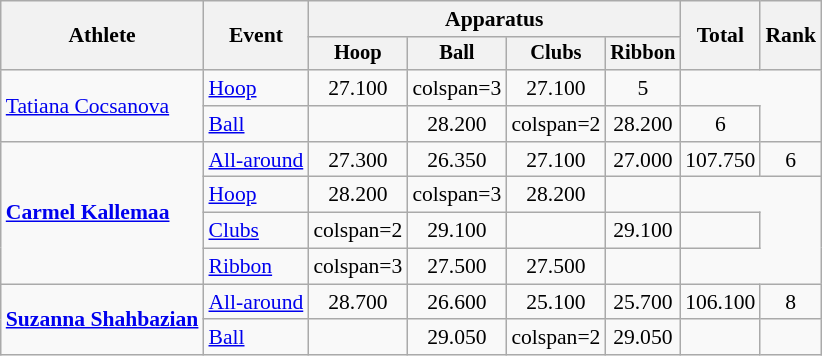<table class=wikitable style="font-size:90%">
<tr>
<th rowspan=2>Athlete</th>
<th rowspan=2>Event</th>
<th colspan=4>Apparatus</th>
<th rowspan=2>Total</th>
<th rowspan=2>Rank</th>
</tr>
<tr style="font-size:95%;">
<th>Hoop</th>
<th>Ball</th>
<th>Clubs</th>
<th>Ribbon</th>
</tr>
<tr align=center>
<td align=left rowspan=2><a href='#'>Tatiana Cocsanova</a></td>
<td align=left><a href='#'>Hoop</a></td>
<td>27.100</td>
<td>colspan=3 </td>
<td>27.100</td>
<td>5</td>
</tr>
<tr align=center>
<td align=left><a href='#'>Ball</a></td>
<td></td>
<td>28.200</td>
<td>colspan=2 </td>
<td>28.200</td>
<td>6</td>
</tr>
<tr align=center>
<td align=left rowspan=4><strong><a href='#'>Carmel Kallemaa</a></strong></td>
<td align=left><a href='#'>All-around</a></td>
<td>27.300</td>
<td>26.350</td>
<td>27.100</td>
<td>27.000</td>
<td>107.750</td>
<td>6</td>
</tr>
<tr align=center>
<td align=left><a href='#'>Hoop</a></td>
<td>28.200</td>
<td>colspan=3 </td>
<td>28.200</td>
<td></td>
</tr>
<tr align=center>
<td align=left><a href='#'>Clubs</a></td>
<td>colspan=2 </td>
<td>29.100</td>
<td></td>
<td>29.100</td>
<td></td>
</tr>
<tr align=center>
<td align=left><a href='#'>Ribbon</a></td>
<td>colspan=3 </td>
<td>27.500</td>
<td>27.500</td>
<td></td>
</tr>
<tr align=center>
<td align=left rowspan=2><strong><a href='#'>Suzanna Shahbazian</a></strong></td>
<td align=left><a href='#'>All-around</a></td>
<td>28.700</td>
<td>26.600</td>
<td>25.100</td>
<td>25.700</td>
<td>106.100</td>
<td>8</td>
</tr>
<tr align=center>
<td align=left><a href='#'>Ball</a></td>
<td></td>
<td>29.050</td>
<td>colspan=2 </td>
<td>29.050</td>
<td></td>
</tr>
</table>
